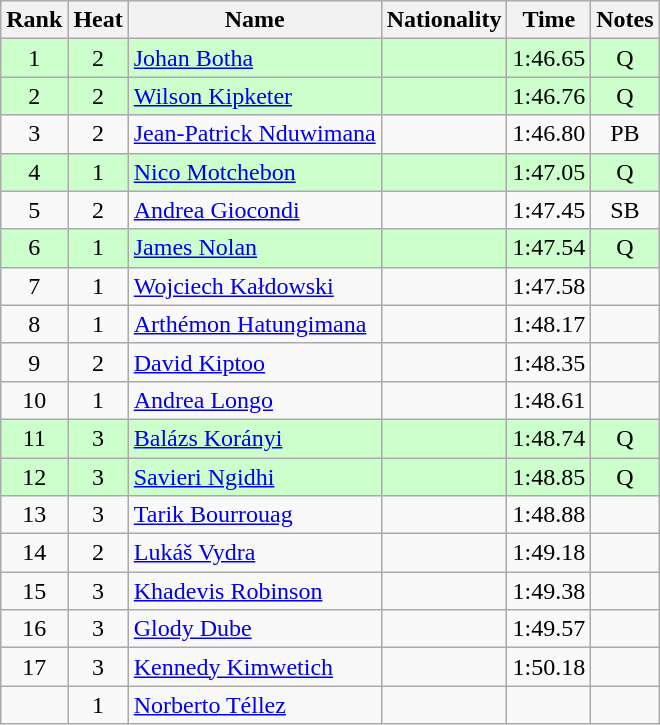<table class="wikitable sortable" style="text-align:center">
<tr>
<th>Rank</th>
<th>Heat</th>
<th>Name</th>
<th>Nationality</th>
<th>Time</th>
<th>Notes</th>
</tr>
<tr style="background:#cfc;">
<td>1</td>
<td>2</td>
<td style="text-align:left;"><a href='#'>Johan Botha</a></td>
<td align=left></td>
<td>1:46.65</td>
<td>Q</td>
</tr>
<tr style="background:#cfc;">
<td>2</td>
<td>2</td>
<td style="text-align:left;"><a href='#'>Wilson Kipketer</a></td>
<td align=left></td>
<td>1:46.76</td>
<td>Q</td>
</tr>
<tr>
<td>3</td>
<td>2</td>
<td style="text-align:left;"><a href='#'>Jean-Patrick Nduwimana</a></td>
<td align=left></td>
<td>1:46.80</td>
<td>PB</td>
</tr>
<tr style="background:#cfc;">
<td>4</td>
<td>1</td>
<td style="text-align:left;"><a href='#'>Nico Motchebon</a></td>
<td align=left></td>
<td>1:47.05</td>
<td>Q</td>
</tr>
<tr>
<td>5</td>
<td>2</td>
<td style="text-align:left;"><a href='#'>Andrea Giocondi</a></td>
<td align=left></td>
<td>1:47.45</td>
<td>SB</td>
</tr>
<tr style="background:#cfc;">
<td>6</td>
<td>1</td>
<td style="text-align:left;"><a href='#'>James Nolan</a></td>
<td align=left></td>
<td>1:47.54</td>
<td>Q</td>
</tr>
<tr>
<td>7</td>
<td>1</td>
<td style="text-align:left;"><a href='#'>Wojciech Kałdowski</a></td>
<td align=left></td>
<td>1:47.58</td>
<td></td>
</tr>
<tr>
<td>8</td>
<td>1</td>
<td style="text-align:left;"><a href='#'>Arthémon Hatungimana</a></td>
<td align=left></td>
<td>1:48.17</td>
<td></td>
</tr>
<tr>
<td>9</td>
<td>2</td>
<td style="text-align:left;"><a href='#'>David Kiptoo</a></td>
<td align=left></td>
<td>1:48.35</td>
<td></td>
</tr>
<tr>
<td>10</td>
<td>1</td>
<td style="text-align:left;"><a href='#'>Andrea Longo</a></td>
<td align=left></td>
<td>1:48.61</td>
<td></td>
</tr>
<tr style="background:#cfc;">
<td>11</td>
<td>3</td>
<td style="text-align:left;"><a href='#'>Balázs Korányi</a></td>
<td align=left></td>
<td>1:48.74</td>
<td>Q</td>
</tr>
<tr style="background:#cfc;">
<td>12</td>
<td>3</td>
<td style="text-align:left;"><a href='#'>Savieri Ngidhi</a></td>
<td align=left></td>
<td>1:48.85</td>
<td>Q</td>
</tr>
<tr>
<td>13</td>
<td>3</td>
<td style="text-align:left;"><a href='#'>Tarik Bourrouag</a></td>
<td align=left></td>
<td>1:48.88</td>
<td></td>
</tr>
<tr>
<td>14</td>
<td>2</td>
<td style="text-align:left;"><a href='#'>Lukáš Vydra</a></td>
<td align=left></td>
<td>1:49.18</td>
<td></td>
</tr>
<tr>
<td>15</td>
<td>3</td>
<td style="text-align:left;"><a href='#'>Khadevis Robinson</a></td>
<td align=left></td>
<td>1:49.38</td>
<td></td>
</tr>
<tr>
<td>16</td>
<td>3</td>
<td style="text-align:left;"><a href='#'>Glody Dube</a></td>
<td align=left></td>
<td>1:49.57</td>
<td></td>
</tr>
<tr>
<td>17</td>
<td>3</td>
<td style="text-align:left;"><a href='#'>Kennedy Kimwetich</a></td>
<td align=left></td>
<td>1:50.18</td>
<td></td>
</tr>
<tr>
<td></td>
<td>1</td>
<td style="text-align:left;"><a href='#'>Norberto Téllez</a></td>
<td align=left></td>
<td></td>
<td></td>
</tr>
</table>
